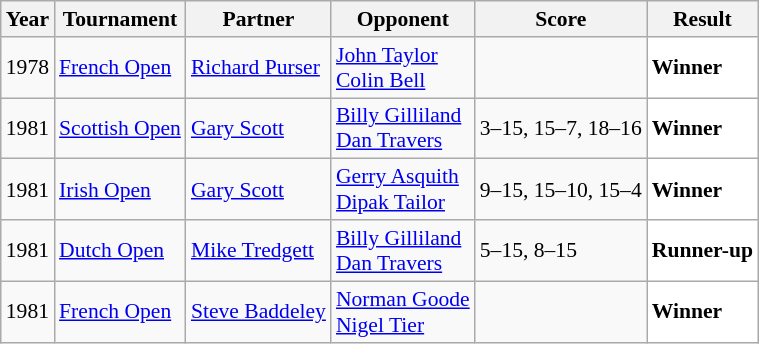<table class="sortable wikitable" style="font-size: 90%;">
<tr>
<th>Year</th>
<th>Tournament</th>
<th>Partner</th>
<th>Opponent</th>
<th>Score</th>
<th>Result</th>
</tr>
<tr>
<td align="center">1978</td>
<td align="left"><a href='#'>French Open</a></td>
<td align="left"> <a href='#'>Richard Purser</a></td>
<td align="left"> <a href='#'>John Taylor</a> <br>  <a href='#'>Colin Bell</a></td>
<td align="left"></td>
<td style="text-align:left; background:white"> <strong>Winner</strong></td>
</tr>
<tr>
<td align="center">1981</td>
<td align="left"><a href='#'>Scottish Open</a></td>
<td align="left"> <a href='#'>Gary Scott</a></td>
<td align="left"> <a href='#'>Billy Gilliland</a> <br>  <a href='#'>Dan Travers</a></td>
<td align="left">3–15, 15–7, 18–16</td>
<td style="text-align:left; background:white"> <strong>Winner</strong></td>
</tr>
<tr>
<td align="center">1981</td>
<td align="left"><a href='#'>Irish Open</a></td>
<td align="left"> <a href='#'>Gary Scott</a></td>
<td align="left"> <a href='#'>Gerry Asquith</a> <br>  <a href='#'>Dipak Tailor</a></td>
<td align="left">9–15, 15–10, 15–4</td>
<td style="text-align:left; background:white"> <strong>Winner</strong></td>
</tr>
<tr>
<td align="center">1981</td>
<td align="left"><a href='#'>Dutch Open</a></td>
<td align="left"> <a href='#'>Mike Tredgett</a></td>
<td align="left"> <a href='#'>Billy Gilliland</a> <br>  <a href='#'>Dan Travers</a></td>
<td align="left">5–15, 8–15</td>
<td style="text-align:left; background:white"> <strong>Runner-up</strong></td>
</tr>
<tr>
<td align="center">1981</td>
<td align="left"><a href='#'>French Open</a></td>
<td align="left"> <a href='#'>Steve Baddeley</a></td>
<td align="left"> <a href='#'>Norman Goode</a> <br>  <a href='#'>Nigel Tier</a></td>
<td align="left"></td>
<td style="text-align:left; background:white"> <strong>Winner</strong></td>
</tr>
</table>
